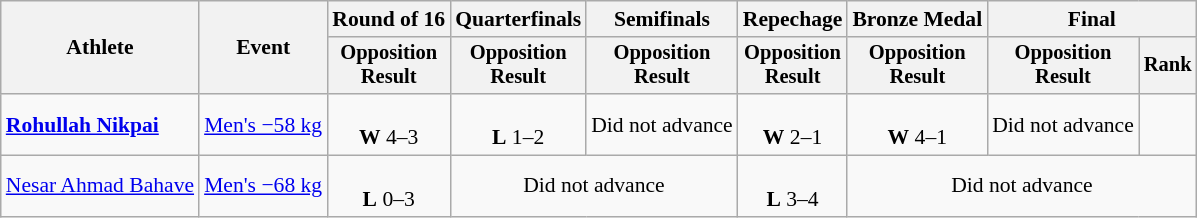<table class="wikitable" style="font-size:90%">
<tr>
<th rowspan="2">Athlete</th>
<th rowspan="2">Event</th>
<th>Round of 16</th>
<th>Quarterfinals</th>
<th>Semifinals</th>
<th>Repechage</th>
<th>Bronze Medal</th>
<th colspan=2>Final</th>
</tr>
<tr style="font-size:95%">
<th>Opposition<br>Result</th>
<th>Opposition<br>Result</th>
<th>Opposition<br>Result</th>
<th>Opposition<br>Result</th>
<th>Opposition<br>Result</th>
<th>Opposition<br>Result</th>
<th>Rank</th>
</tr>
<tr align=center>
<td align=left><strong><a href='#'>Rohullah Nikpai</a></strong></td>
<td align=left><a href='#'>Men's −58 kg</a></td>
<td><br><strong>W</strong> 4–3</td>
<td><br><strong>L</strong> 1–2</td>
<td>Did not advance</td>
<td><br><strong>W</strong> 2–1</td>
<td><br><strong>W</strong> 4–1</td>
<td>Did not advance</td>
<td></td>
</tr>
<tr align=center>
<td align=left><a href='#'>Nesar Ahmad Bahave</a></td>
<td align=left><a href='#'>Men's −68 kg</a></td>
<td><br><strong>L</strong> 0–3</td>
<td colspan=2>Did not advance</td>
<td><br><strong>L</strong> 3–4</td>
<td colspan=3>Did not advance</td>
</tr>
</table>
